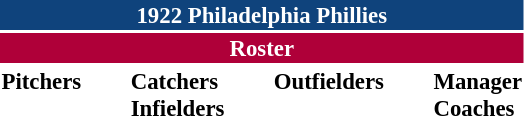<table class="toccolours" style="font-size: 95%;">
<tr>
<th colspan="10" style="background-color: #0f437c; color: white; text-align: center;">1922 Philadelphia Phillies</th>
</tr>
<tr>
<td colspan="10" style="background-color: #af0039; color: white; text-align: center;"><strong>Roster</strong></td>
</tr>
<tr>
<td valign="top"><strong>Pitchers</strong><br>










</td>
<td width="25px"></td>
<td valign="top"><strong>Catchers</strong><br>


<strong>Infielders</strong>






</td>
<td width="25px"></td>
<td valign="top"><strong>Outfielders</strong><br>




</td>
<td width="25px"></td>
<td valign="top"><strong>Manager</strong><br>
<strong>Coaches</strong>
</td>
</tr>
</table>
